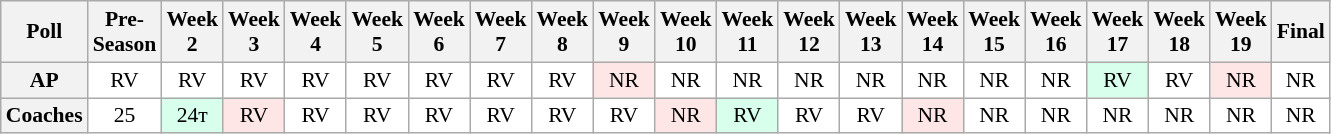<table class="wikitable" style="white-space:nowrap;font-size:90%">
<tr>
<th>Poll</th>
<th>Pre-<br>Season</th>
<th>Week<br>2</th>
<th>Week<br>3</th>
<th>Week<br>4</th>
<th>Week<br>5</th>
<th>Week<br>6</th>
<th>Week<br>7</th>
<th>Week<br>8</th>
<th>Week<br>9</th>
<th>Week<br>10</th>
<th>Week<br>11</th>
<th>Week<br>12</th>
<th>Week<br>13</th>
<th>Week<br>14</th>
<th>Week<br>15</th>
<th>Week<br>16</th>
<th>Week<br>17</th>
<th>Week<br>18</th>
<th>Week<br>19</th>
<th>Final</th>
</tr>
<tr style="text-align:center;">
<th>AP</th>
<td style="background:#FFF;">RV</td>
<td style="background:#FFF;">RV</td>
<td style="background:#FFF;">RV</td>
<td style="background:#FFF;">RV</td>
<td style="background:#FFF;">RV</td>
<td style="background:#FFF;">RV</td>
<td style="background:#FFF;">RV</td>
<td style="background:#FFF;">RV</td>
<td style="background:#FFE6E6;">NR</td>
<td style="background:#FFF;">NR</td>
<td style="background:#FFF;">NR</td>
<td style="background:#FFF;">NR</td>
<td style="background:#FFF;">NR</td>
<td style="background:#FFF;">NR</td>
<td style="background:#FFF;">NR</td>
<td style="background:#FFF;">NR</td>
<td style="background:#D8FFEB;">RV</td>
<td style="background:#FFF;">RV</td>
<td style="background:#FFE6E6;">NR</td>
<td style="background:#FFF;">NR</td>
</tr>
<tr style="text-align:center;">
<th>Coaches</th>
<td style="background:#FFF;">25</td>
<td style="background:#D8FFEB;">24т</td>
<td style="background:#FFE6E6;">RV</td>
<td style="background:#FFF;">RV</td>
<td style="background:#FFF;">RV</td>
<td style="background:#FFF;">RV</td>
<td style="background:#FFF;">RV</td>
<td style="background:#FFF;">RV</td>
<td style="background:#FFF;">RV</td>
<td style="background:#FFE6E6;">NR</td>
<td style="background:#D8FFEB;">RV</td>
<td style="background:#FFF;">RV</td>
<td style="background:#FFF;">RV</td>
<td style="background:#FFE6E6;">NR</td>
<td style="background:#FFF;">NR</td>
<td style="background:#FFF;">NR</td>
<td style="background:#FFF;">NR</td>
<td style="background:#FFF;">NR</td>
<td style="background:#FFF;">NR</td>
<td style="background:#FFF;">NR</td>
</tr>
</table>
